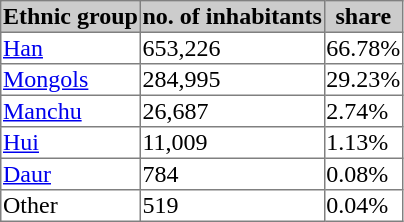<table border=1 style="border-collapse: collapse;">
<tr bgcolor=cccccc>
<th>Ethnic group</th>
<th>no. of inhabitants</th>
<th>share</th>
</tr>
<tr>
<td><a href='#'>Han</a></td>
<td>653,226</td>
<td>66.78%</td>
</tr>
<tr>
<td><a href='#'>Mongols</a></td>
<td>284,995</td>
<td>29.23%</td>
</tr>
<tr>
<td><a href='#'>Manchu</a></td>
<td>26,687</td>
<td>2.74%</td>
</tr>
<tr>
<td><a href='#'>Hui</a></td>
<td>11,009</td>
<td>1.13%</td>
</tr>
<tr>
<td><a href='#'>Daur</a></td>
<td>784</td>
<td>0.08%</td>
</tr>
<tr>
<td>Other</td>
<td>519</td>
<td>0.04%</td>
</tr>
</table>
